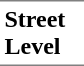<table border=0 cellspacing=0 cellpadding=3>
<tr>
<td style="border-bottom:solid 1px gray;border-top:solid 1px gray;" width=50 valign=top><strong>Street Level</strong></td>
</tr>
</table>
